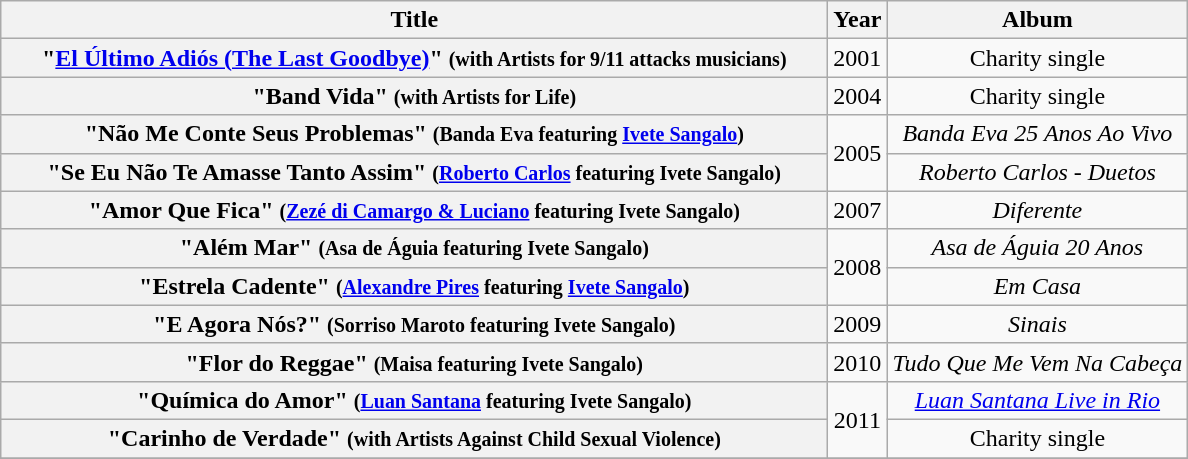<table class="wikitable plainrowheaders" style="text-align:center;">
<tr>
<th scope="col" rowspan="1" style="width:34em;">Title</th>
<th scope="col" rowspan="1">Year</th>
<th scope="col" rowspan="1">Album</th>
</tr>
<tr>
<th scope="row">"<a href='#'>El Último Adiós (The Last Goodbye)</a>" <small>(with Artists for 9/11 attacks musicians)</small></th>
<td rowspan="1">2001</td>
<td align="center" rowspan="1">Charity single</td>
</tr>
<tr>
<th scope="row">"Band Vida" <small>(with Artists for Life)</small></th>
<td rowspan="1">2004</td>
<td align="center" rowspan="1">Charity single</td>
</tr>
<tr>
<th scope="row">"Não Me Conte Seus Problemas" <small>(Banda Eva featuring <a href='#'>Ivete Sangalo</a>)</small></th>
<td rowspan="2">2005</td>
<td align="center" rowspan="1"><em>Banda Eva 25 Anos Ao Vivo</em></td>
</tr>
<tr>
<th scope="row">"Se Eu Não Te Amasse Tanto Assim" <small>(<a href='#'>Roberto Carlos</a> featuring Ivete Sangalo)</small></th>
<td align="center" rowspan="1"><em>Roberto Carlos - Duetos</em></td>
</tr>
<tr>
<th scope="row">"Amor Que Fica" <small>(<a href='#'>Zezé di Camargo & Luciano</a> featuring Ivete Sangalo)</small></th>
<td rowspan="1">2007</td>
<td align="center" rowspan="1"><em>Diferente</em></td>
</tr>
<tr>
<th scope="row">"Além Mar" <small>(Asa de Águia featuring Ivete Sangalo)</small></th>
<td rowspan="2">2008</td>
<td align="center" rowspan="1"><em>Asa de Águia 20 Anos</em></td>
</tr>
<tr>
<th scope="row">"Estrela Cadente" <small>(<a href='#'>Alexandre Pires</a> featuring <a href='#'>Ivete Sangalo</a>)</small></th>
<td align="center" rowspan="1"><em>Em Casa</em></td>
</tr>
<tr>
<th scope="row">"E Agora Nós?" <small>(Sorriso Maroto featuring Ivete Sangalo)</small></th>
<td rowspan="1">2009</td>
<td align="center" rowspan="1"><em>Sinais</em></td>
</tr>
<tr>
<th scope="row">"Flor do Reggae" <small>(Maisa featuring Ivete Sangalo)</small></th>
<td rowspan="1">2010</td>
<td align="center" rowspan="1"><em>Tudo Que Me Vem Na Cabeça</em></td>
</tr>
<tr>
<th scope="row">"Química do Amor" <small>(<a href='#'>Luan Santana</a> featuring Ivete Sangalo)</small></th>
<td rowspan="2">2011</td>
<td align="center" rowspan="1"><em><a href='#'>Luan Santana Live in Rio</a></em></td>
</tr>
<tr>
<th scope="row">"Carinho de Verdade" <small>(with Artists Against Child Sexual Violence)</small></th>
<td align="center" rowspan="1">Charity single</td>
</tr>
<tr>
</tr>
</table>
